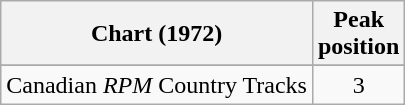<table class="wikitable sortable">
<tr>
<th>Chart (1972)</th>
<th>Peak<br>position</th>
</tr>
<tr>
</tr>
<tr>
</tr>
<tr>
<td>Canadian <em>RPM</em> Country Tracks</td>
<td align="center">3</td>
</tr>
</table>
